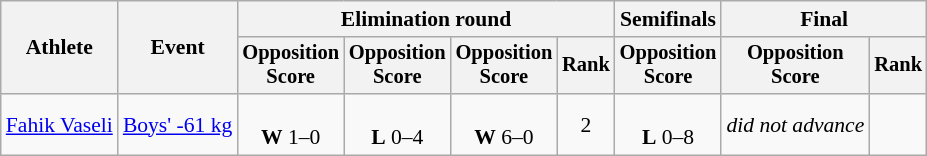<table class="wikitable" style="font-size:90%">
<tr>
<th rowspan=2>Athlete</th>
<th rowspan=2>Event</th>
<th colspan=4>Elimination round</th>
<th>Semifinals</th>
<th colspan=2>Final</th>
</tr>
<tr style="font-size:95%">
<th>Opposition<br>Score</th>
<th>Opposition<br>Score</th>
<th>Opposition<br>Score</th>
<th>Rank</th>
<th>Opposition<br>Score</th>
<th>Opposition<br>Score</th>
<th>Rank</th>
</tr>
<tr align=center>
<td align=left><a href='#'>Fahik Vaseli</a></td>
<td align=left><a href='#'>Boys' -61 kg</a></td>
<td><br><strong>W</strong> 1–0</td>
<td><br><strong>L</strong> 0–4</td>
<td><br><strong>W</strong> 6–0</td>
<td>2</td>
<td><br><strong>L</strong> 0–8</td>
<td><em>did not advance</em></td>
<td></td>
</tr>
</table>
